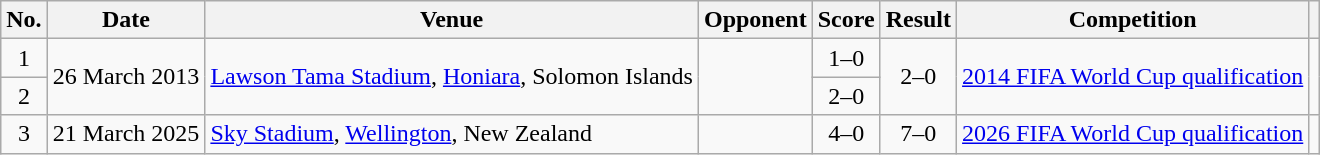<table class="wikitable sortable">
<tr>
<th scope="col">No.</th>
<th scope="col">Date</th>
<th scope="col">Venue</th>
<th scope="col">Opponent</th>
<th scope="col">Score</th>
<th scope="col">Result</th>
<th scope="col">Competition</th>
<th scope="col" class="unsortable"></th>
</tr>
<tr>
<td style="text-align:center">1</td>
<td rowspan="2">26 March 2013</td>
<td rowspan="2"><a href='#'>Lawson Tama Stadium</a>, <a href='#'>Honiara</a>, Solomon Islands</td>
<td rowspan="2"></td>
<td style="text-align:center">1–0</td>
<td rowspan="2" style="text-align:center">2–0</td>
<td rowspan="2"><a href='#'>2014 FIFA World Cup qualification</a></td>
<td rowspan="2"></td>
</tr>
<tr>
<td style="text-align:center">2</td>
<td style="text-align:center">2–0</td>
</tr>
<tr>
<td style="text-align:center">3</td>
<td>21 March 2025</td>
<td><a href='#'>Sky Stadium</a>, <a href='#'>Wellington</a>, New Zealand</td>
<td></td>
<td style="text-align:center">4–0</td>
<td style="text-align:center">7–0</td>
<td><a href='#'>2026 FIFA World Cup qualification</a></td>
<td></td>
</tr>
</table>
